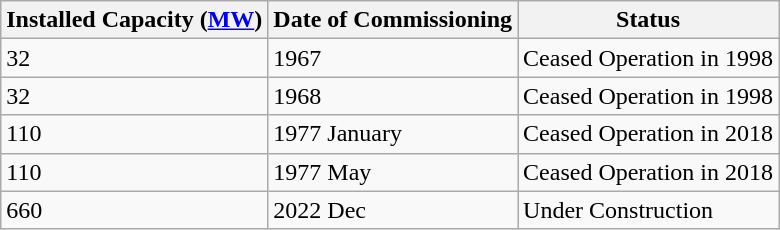<table class="sortable wikitable">
<tr>
<th>Installed Capacity (<a href='#'>MW</a>)</th>
<th>Date of Commissioning</th>
<th>Status</th>
</tr>
<tr>
<td>32</td>
<td>1967</td>
<td>Ceased Operation in 1998</td>
</tr>
<tr>
<td>32</td>
<td>1968</td>
<td>Ceased Operation in 1998</td>
</tr>
<tr>
<td>110</td>
<td>1977 January</td>
<td>Ceased Operation in 2018</td>
</tr>
<tr>
<td>110</td>
<td>1977 May</td>
<td>Ceased Operation in 2018</td>
</tr>
<tr>
<td>660</td>
<td>2022 Dec</td>
<td>Under Construction</td>
</tr>
</table>
